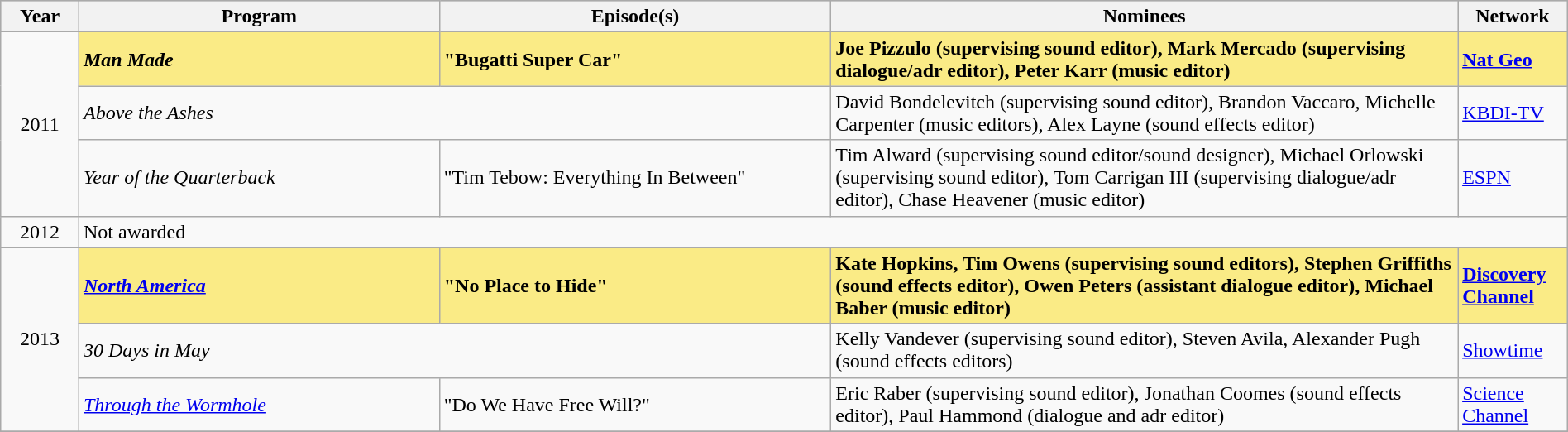<table class="wikitable" style="width:100%">
<tr bgcolor="#bebebe">
<th width="5%">Year</th>
<th width="23%">Program</th>
<th width="25%">Episode(s)</th>
<th width="40%">Nominees</th>
<th width="7%">Network</th>
</tr>
<tr>
<td rowspan=3 style="text-align:center">2011</td>
<td style="background:#FAEB86;"><strong><em>Man Made</em></strong></td>
<td style="background:#FAEB86;"><strong>"Bugatti Super Car"</strong></td>
<td style="background:#FAEB86;"><strong>Joe Pizzulo (supervising sound editor), Mark Mercado (supervising dialogue/adr editor), Peter Karr (music editor)</strong></td>
<td style="background:#FAEB86;"><strong><a href='#'>Nat Geo</a></strong></td>
</tr>
<tr>
<td colspan="2"><em>Above the Ashes</em></td>
<td>David Bondelevitch (supervising sound editor), Brandon Vaccaro, Michelle Carpenter (music editors), Alex Layne (sound effects editor)</td>
<td><a href='#'>KBDI-TV</a></td>
</tr>
<tr>
<td><em>Year of the Quarterback</em></td>
<td>"Tim Tebow: Everything In Between"</td>
<td>Tim Alward (supervising sound editor/sound designer), Michael Orlowski (supervising sound editor), Tom Carrigan III (supervising dialogue/adr editor), Chase Heavener (music editor)</td>
<td><a href='#'>ESPN</a></td>
</tr>
<tr>
<td rowspan=1 style="text-align:center">2012</td>
<td colspan="4">Not awarded</td>
</tr>
<tr>
<td rowspan=3 style="text-align:center">2013</td>
<td style="background:#FAEB86;"><strong><em><a href='#'>North America</a></em></strong></td>
<td style="background:#FAEB86;"><strong>"No Place to Hide"</strong></td>
<td style="background:#FAEB86;"><strong>Kate Hopkins, Tim Owens (supervising sound editors), Stephen Griffiths (sound effects editor), Owen Peters (assistant dialogue editor), Michael Baber (music editor)</strong></td>
<td style="background:#FAEB86;"><strong><a href='#'>Discovery Channel</a></strong></td>
</tr>
<tr>
<td colspan="2"><em>30 Days in May</em></td>
<td>Kelly Vandever (supervising sound editor), Steven Avila, Alexander Pugh (sound effects editors)</td>
<td><a href='#'>Showtime</a></td>
</tr>
<tr>
<td><em><a href='#'>Through the Wormhole</a></em></td>
<td>"Do We Have Free Will?"</td>
<td>Eric Raber (supervising sound editor), Jonathan Coomes (sound effects editor), Paul Hammond (dialogue and adr editor)</td>
<td><a href='#'>Science Channel</a></td>
</tr>
<tr>
</tr>
</table>
